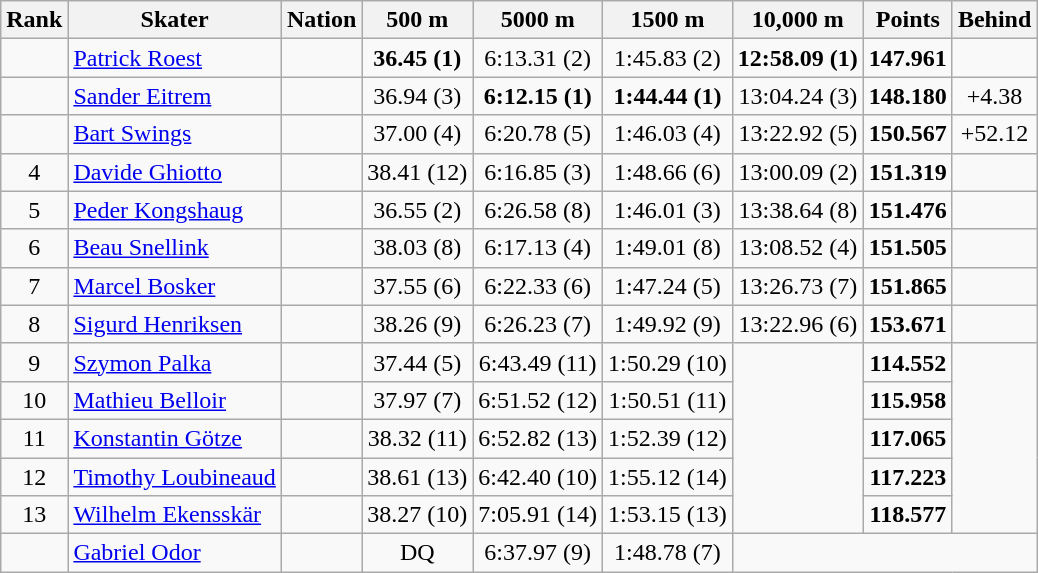<table class="wikitable sortable" style="text-align:center">
<tr align=center>
<th>Rank</th>
<th>Skater</th>
<th>Nation</th>
<th>500 m</th>
<th>5000 m</th>
<th>1500 m</th>
<th>10,000 m</th>
<th>Points</th>
<th>Behind</th>
</tr>
<tr>
<td></td>
<td align=left><a href='#'>Patrick Roest</a></td>
<td align=left></td>
<td><strong>36.45 (1)</strong></td>
<td>6:13.31 (2)</td>
<td>1:45.83 (2)</td>
<td><strong>12:58.09 (1)</strong></td>
<td><strong>147.961</strong></td>
<td></td>
</tr>
<tr>
<td></td>
<td align=left><a href='#'>Sander Eitrem</a></td>
<td align=left></td>
<td>36.94 (3)</td>
<td><strong>6:12.15 (1)</strong></td>
<td><strong>1:44.44 (1)</strong></td>
<td>13:04.24 (3)</td>
<td><strong>148.180</strong></td>
<td>+4.38</td>
</tr>
<tr>
<td></td>
<td align=left><a href='#'>Bart Swings</a></td>
<td align=left></td>
<td>37.00 (4)</td>
<td>6:20.78 (5)</td>
<td>1:46.03 (4)</td>
<td>13:22.92 (5)</td>
<td><strong>150.567</strong></td>
<td>+52.12</td>
</tr>
<tr>
<td>4</td>
<td align=left><a href='#'>Davide Ghiotto</a></td>
<td align=left></td>
<td>38.41 (12)</td>
<td>6:16.85 (3)</td>
<td>1:48.66 (6)</td>
<td>13:00.09 (2)</td>
<td><strong>151.319</strong></td>
<td></td>
</tr>
<tr>
<td>5</td>
<td align=left><a href='#'>Peder Kongshaug</a></td>
<td align=left></td>
<td>36.55 (2)</td>
<td>6:26.58 (8)</td>
<td>1:46.01 (3)</td>
<td>13:38.64 (8)</td>
<td><strong>151.476</strong></td>
<td></td>
</tr>
<tr>
<td>6</td>
<td align=left><a href='#'>Beau Snellink</a></td>
<td align=left></td>
<td>38.03 (8)</td>
<td>6:17.13 (4)</td>
<td>1:49.01 (8)</td>
<td>13:08.52 (4)</td>
<td><strong>151.505</strong></td>
<td></td>
</tr>
<tr>
<td>7</td>
<td align=left><a href='#'>Marcel Bosker</a></td>
<td align=left></td>
<td>37.55 (6)</td>
<td>6:22.33 (6)</td>
<td>1:47.24 (5)</td>
<td>13:26.73 (7)</td>
<td><strong>151.865</strong></td>
<td></td>
</tr>
<tr>
<td>8</td>
<td align=left><a href='#'>Sigurd Henriksen</a></td>
<td align=left></td>
<td>38.26 (9)</td>
<td>6:26.23 (7)</td>
<td>1:49.92 (9)</td>
<td>13:22.96 (6)</td>
<td><strong>153.671</strong></td>
<td></td>
</tr>
<tr>
<td>9</td>
<td align=left><a href='#'>Szymon Palka</a></td>
<td align=left></td>
<td>37.44 (5)</td>
<td>6:43.49 (11)</td>
<td>1:50.29 (10)</td>
<td rowspan=5></td>
<td><strong>114.552</strong></td>
<td rowspan=5></td>
</tr>
<tr>
<td>10</td>
<td align=left><a href='#'>Mathieu Belloir</a></td>
<td align=left></td>
<td>37.97 (7)</td>
<td>6:51.52 (12)</td>
<td>1:50.51 (11)</td>
<td><strong>115.958</strong></td>
</tr>
<tr>
<td>11</td>
<td align=left><a href='#'>Konstantin Götze</a></td>
<td align=left></td>
<td>38.32 (11)</td>
<td>6:52.82 (13)</td>
<td>1:52.39 (12)</td>
<td><strong>117.065</strong></td>
</tr>
<tr>
<td>12</td>
<td align=left><a href='#'>Timothy Loubineaud</a></td>
<td align=left></td>
<td>38.61 (13)</td>
<td>6:42.40 (10)</td>
<td>1:55.12 (14)</td>
<td><strong>117.223</strong></td>
</tr>
<tr>
<td>13</td>
<td align=left><a href='#'>Wilhelm Ekensskär</a></td>
<td align=left></td>
<td>38.27 (10)</td>
<td>7:05.91 (14)</td>
<td>1:53.15 (13)</td>
<td><strong>118.577</strong></td>
</tr>
<tr>
<td></td>
<td align=left><a href='#'>Gabriel Odor</a></td>
<td align=left></td>
<td>DQ</td>
<td>6:37.97 (9)</td>
<td>1:48.78 (7)</td>
<td colspan=3></td>
</tr>
</table>
